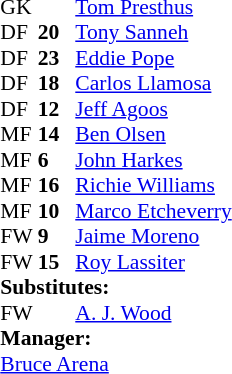<table style="font-size:90%; margin:0.2em auto;" cellspacing="0" cellpadding="0">
<tr>
<th width="25"></th>
<th width="25"></th>
</tr>
<tr>
<td>GK</td>
<td></td>
<td> <a href='#'>Tom Presthus</a></td>
</tr>
<tr>
<td>DF</td>
<td><strong>20</strong></td>
<td> <a href='#'>Tony Sanneh</a></td>
<td></td>
<td></td>
</tr>
<tr>
<td>DF</td>
<td><strong>23</strong></td>
<td> <a href='#'>Eddie Pope</a></td>
<td></td>
</tr>
<tr>
<td>DF</td>
<td><strong>18</strong></td>
<td> <a href='#'>Carlos Llamosa</a></td>
</tr>
<tr>
<td>DF</td>
<td><strong>12</strong></td>
<td> <a href='#'>Jeff Agoos</a></td>
</tr>
<tr>
<td>MF</td>
<td><strong>14</strong></td>
<td> <a href='#'>Ben Olsen</a></td>
</tr>
<tr>
<td>MF</td>
<td><strong>6</strong></td>
<td> <a href='#'>John Harkes</a></td>
</tr>
<tr>
<td>MF</td>
<td><strong>16</strong></td>
<td> <a href='#'>Richie Williams</a></td>
</tr>
<tr>
<td>MF</td>
<td><strong>10</strong></td>
<td> <a href='#'>Marco Etcheverry</a></td>
</tr>
<tr>
<td>FW</td>
<td><strong>9</strong></td>
<td> <a href='#'>Jaime Moreno</a></td>
</tr>
<tr>
<td>FW</td>
<td><strong>15</strong></td>
<td> <a href='#'>Roy Lassiter</a></td>
</tr>
<tr>
<td colspan=3><strong>Substitutes:</strong></td>
</tr>
<tr>
<td>FW</td>
<td></td>
<td> <a href='#'>A. J. Wood</a></td>
<td></td>
<td></td>
</tr>
<tr>
<td colspan=3><strong>Manager:</strong></td>
</tr>
<tr>
<td colspan=4> <a href='#'>Bruce Arena</a></td>
</tr>
</table>
